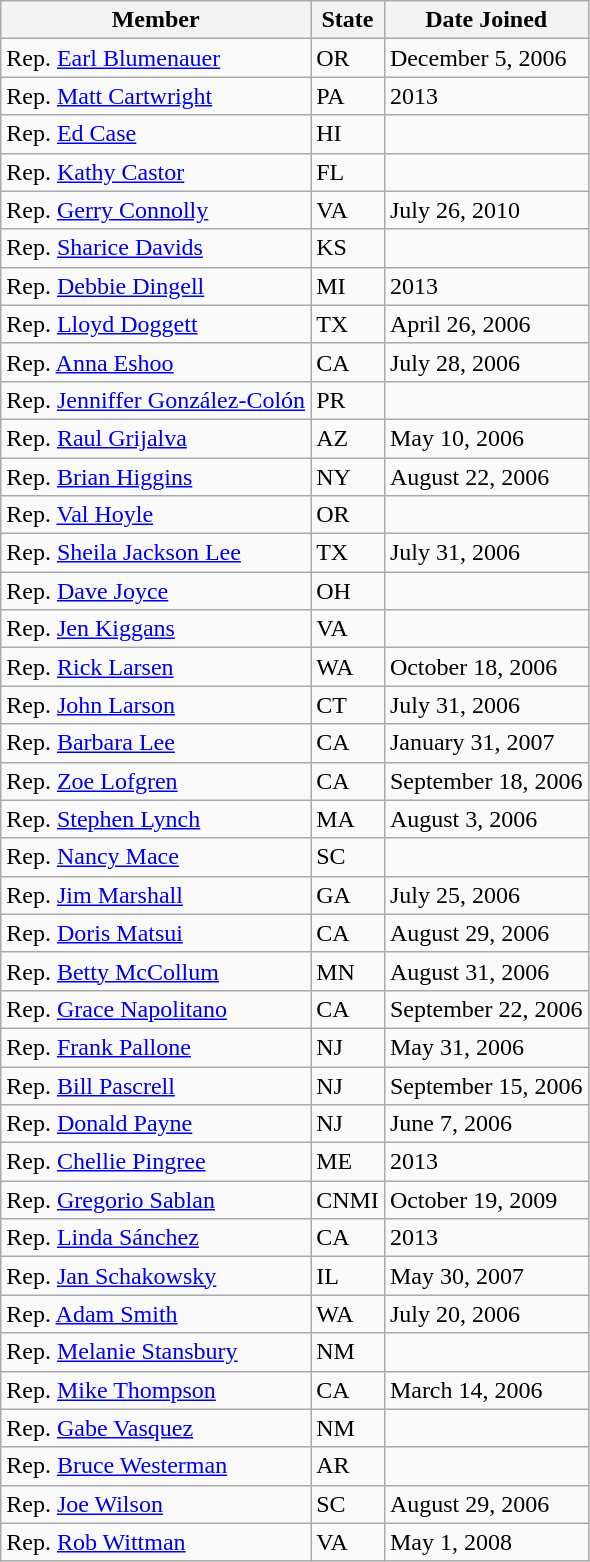<table class="wikitable">
<tr>
<th>Member</th>
<th>State</th>
<th>Date Joined</th>
</tr>
<tr>
<td>Rep. <a href='#'>Earl Blumenauer</a></td>
<td>OR</td>
<td>December 5, 2006</td>
</tr>
<tr>
<td>Rep. <a href='#'>Matt Cartwright</a></td>
<td>PA</td>
<td>2013</td>
</tr>
<tr>
<td>Rep. <a href='#'>Ed Case</a></td>
<td>HI</td>
<td></td>
</tr>
<tr>
<td>Rep. <a href='#'>Kathy Castor</a></td>
<td>FL</td>
<td></td>
</tr>
<tr>
<td>Rep. <a href='#'>Gerry Connolly</a></td>
<td>VA</td>
<td>July 26, 2010</td>
</tr>
<tr>
<td>Rep. <a href='#'>Sharice Davids</a></td>
<td>KS</td>
<td></td>
</tr>
<tr>
<td>Rep. <a href='#'>Debbie Dingell</a></td>
<td>MI</td>
<td>2013</td>
</tr>
<tr>
<td>Rep. <a href='#'>Lloyd Doggett</a></td>
<td>TX</td>
<td>April 26, 2006</td>
</tr>
<tr>
<td>Rep. <a href='#'>Anna Eshoo</a></td>
<td>CA</td>
<td>July 28, 2006</td>
</tr>
<tr>
<td>Rep. <a href='#'>Jenniffer González-Colón</a></td>
<td>PR</td>
<td></td>
</tr>
<tr>
<td>Rep. <a href='#'>Raul Grijalva</a></td>
<td>AZ</td>
<td>May 10, 2006</td>
</tr>
<tr>
<td>Rep. <a href='#'>Brian Higgins</a></td>
<td>NY</td>
<td>August 22, 2006</td>
</tr>
<tr>
<td>Rep. <a href='#'>Val Hoyle</a></td>
<td>OR</td>
<td></td>
</tr>
<tr>
<td>Rep. <a href='#'>Sheila Jackson Lee</a></td>
<td>TX</td>
<td>July 31, 2006</td>
</tr>
<tr>
<td>Rep. <a href='#'>Dave Joyce</a></td>
<td>OH</td>
<td></td>
</tr>
<tr>
<td>Rep. <a href='#'>Jen Kiggans</a></td>
<td>VA</td>
<td></td>
</tr>
<tr>
<td>Rep. <a href='#'>Rick Larsen</a></td>
<td>WA</td>
<td>October 18, 2006</td>
</tr>
<tr>
<td>Rep. <a href='#'>John Larson</a></td>
<td>CT</td>
<td>July 31, 2006</td>
</tr>
<tr>
<td>Rep. <a href='#'>Barbara Lee</a></td>
<td>CA</td>
<td>January 31, 2007</td>
</tr>
<tr>
<td>Rep. <a href='#'>Zoe Lofgren</a></td>
<td>CA</td>
<td>September 18, 2006</td>
</tr>
<tr>
<td>Rep. <a href='#'>Stephen Lynch</a></td>
<td>MA</td>
<td>August 3, 2006</td>
</tr>
<tr>
<td>Rep. <a href='#'>Nancy Mace</a></td>
<td>SC</td>
<td></td>
</tr>
<tr>
<td>Rep. <a href='#'>Jim Marshall</a></td>
<td>GA</td>
<td>July 25, 2006</td>
</tr>
<tr>
<td>Rep. <a href='#'>Doris Matsui</a></td>
<td>CA</td>
<td>August 29, 2006</td>
</tr>
<tr>
<td>Rep. <a href='#'>Betty McCollum</a></td>
<td>MN</td>
<td>August 31, 2006</td>
</tr>
<tr>
<td>Rep. <a href='#'>Grace Napolitano</a></td>
<td>CA</td>
<td>September 22, 2006</td>
</tr>
<tr>
<td>Rep. <a href='#'>Frank Pallone</a></td>
<td>NJ</td>
<td>May 31, 2006</td>
</tr>
<tr>
<td>Rep. <a href='#'>Bill Pascrell</a></td>
<td>NJ</td>
<td>September 15, 2006</td>
</tr>
<tr>
<td>Rep. <a href='#'>Donald Payne</a></td>
<td>NJ</td>
<td>June 7, 2006</td>
</tr>
<tr>
<td>Rep. <a href='#'>Chellie Pingree</a></td>
<td>ME</td>
<td>2013</td>
</tr>
<tr>
<td>Rep. <a href='#'>Gregorio Sablan</a></td>
<td>CNMI</td>
<td>October 19, 2009</td>
</tr>
<tr>
<td>Rep. <a href='#'>Linda Sánchez</a></td>
<td>CA</td>
<td>2013</td>
</tr>
<tr>
<td>Rep. <a href='#'>Jan Schakowsky</a></td>
<td>IL</td>
<td>May 30, 2007</td>
</tr>
<tr>
<td>Rep. <a href='#'>Adam Smith</a></td>
<td>WA</td>
<td>July 20, 2006</td>
</tr>
<tr>
<td>Rep. <a href='#'>Melanie Stansbury</a></td>
<td>NM</td>
<td></td>
</tr>
<tr>
<td>Rep. <a href='#'>Mike Thompson</a></td>
<td>CA</td>
<td>March 14, 2006</td>
</tr>
<tr>
<td>Rep. <a href='#'>Gabe Vasquez</a></td>
<td>NM</td>
<td></td>
</tr>
<tr>
<td>Rep. <a href='#'>Bruce Westerman</a></td>
<td>AR</td>
<td></td>
</tr>
<tr>
<td>Rep. <a href='#'>Joe Wilson</a></td>
<td>SC</td>
<td>August 29, 2006</td>
</tr>
<tr>
<td>Rep. <a href='#'>Rob Wittman</a></td>
<td>VA</td>
<td>May 1, 2008</td>
</tr>
</table>
